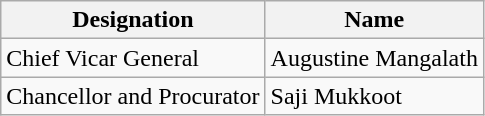<table class="wikitable">
<tr>
<th>Designation</th>
<th>Name</th>
</tr>
<tr>
<td>Chief Vicar General</td>
<td>Augustine Mangalath</td>
</tr>
<tr>
<td>Chancellor and Procurator</td>
<td>Saji Mukkoot</td>
</tr>
</table>
